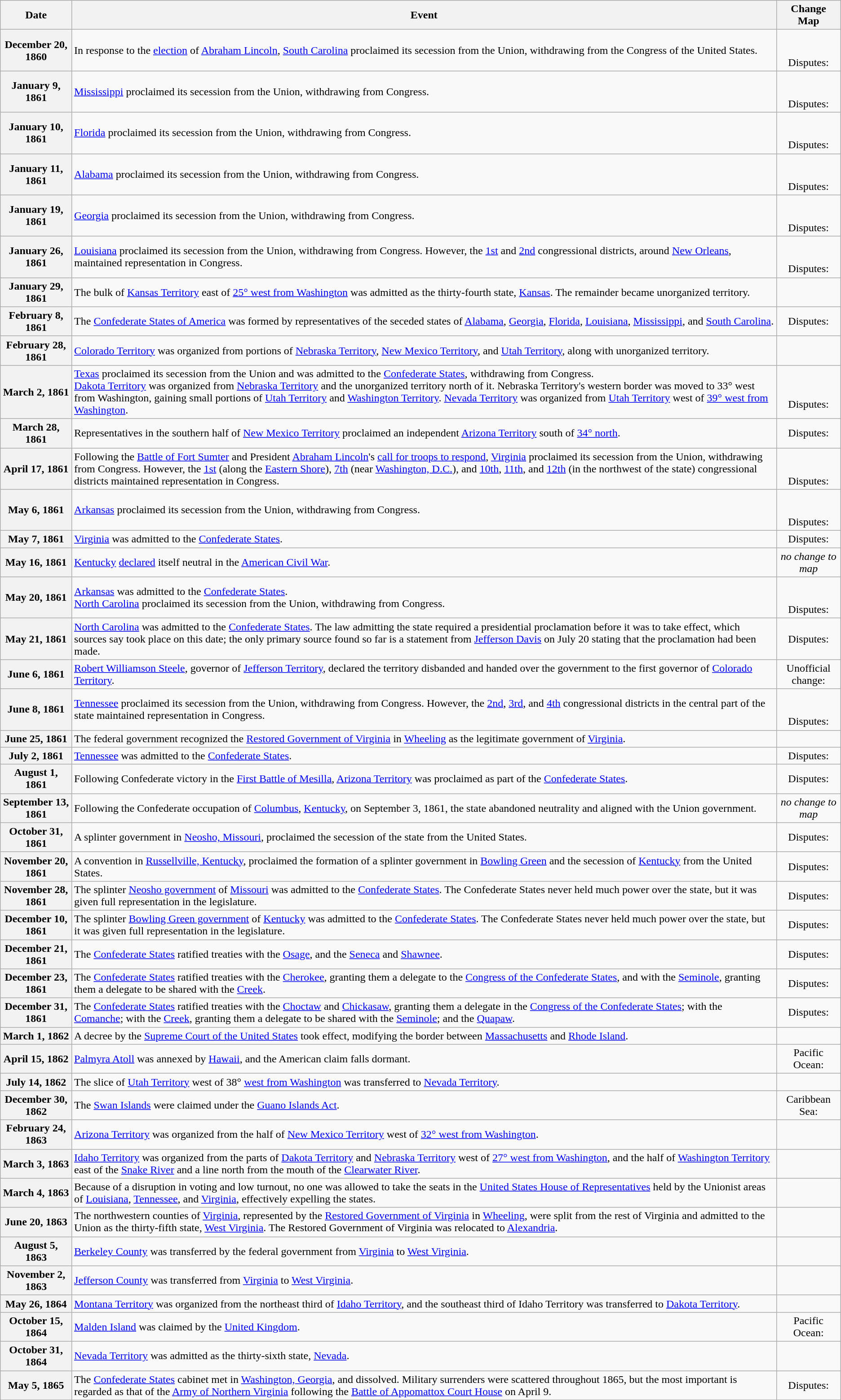<table class="wikitable plainrowheaders">
<tr>
<th scope="col">Date</th>
<th scope="col">Event</th>
<th scope="col">Change Map</th>
</tr>
<tr>
<th scope=row>December 20, 1860</th>
<td>In response to the <a href='#'>election</a> of <a href='#'>Abraham Lincoln</a>, <a href='#'>South Carolina</a> proclaimed its secession from the Union, withdrawing from the Congress of the United States.</td>
<td align="center"><br><br>Disputes:<br></td>
</tr>
<tr>
<th scope=row>January 9, 1861</th>
<td><a href='#'>Mississippi</a> proclaimed its secession from the Union, withdrawing from Congress.</td>
<td align="center"><br><br>Disputes:<br></td>
</tr>
<tr>
<th scope=row>January 10, 1861</th>
<td><a href='#'>Florida</a> proclaimed its secession from the Union, withdrawing from Congress.</td>
<td align="center"><br><br>Disputes:<br></td>
</tr>
<tr>
<th scope=row>January 11, 1861</th>
<td><a href='#'>Alabama</a> proclaimed its secession from the Union, withdrawing from Congress.</td>
<td align="center"><br><br>Disputes:<br></td>
</tr>
<tr>
<th scope=row>January 19, 1861</th>
<td><a href='#'>Georgia</a> proclaimed its secession from the Union, withdrawing from Congress.</td>
<td align="center"><br><br>Disputes:<br></td>
</tr>
<tr>
<th scope=row>January 26, 1861</th>
<td><a href='#'>Louisiana</a> proclaimed its secession from the Union, withdrawing from Congress. However, the <a href='#'>1st</a> and <a href='#'>2nd</a> congressional districts, around <a href='#'>New Orleans</a>, maintained representation in Congress.</td>
<td align="center"><br><br>Disputes:<br></td>
</tr>
<tr>
<th scope=row>January 29, 1861</th>
<td>The bulk of <a href='#'>Kansas Territory</a> east of <a href='#'>25° west from Washington</a> was admitted as the thirty-fourth state, <a href='#'>Kansas</a>. The remainder became unorganized territory.</td>
<td></td>
</tr>
<tr>
<th scope=row>February 8, 1861</th>
<td>The <a href='#'>Confederate States of America</a> was formed by representatives of the seceded states of <a href='#'>Alabama</a>, <a href='#'>Georgia</a>, <a href='#'>Florida</a>, <a href='#'>Louisiana</a>, <a href='#'>Mississippi</a>, and <a href='#'>South Carolina</a>.</td>
<td align="center">Disputes:<br></td>
</tr>
<tr>
<th scope=row>February 28, 1861</th>
<td><a href='#'>Colorado Territory</a> was organized from portions of <a href='#'>Nebraska Territory</a>, <a href='#'>New Mexico Territory</a>, and <a href='#'>Utah Territory</a>, along with unorganized territory.</td>
<td></td>
</tr>
<tr>
<th scope=row>March 2, 1861</th>
<td><a href='#'>Texas</a> proclaimed its secession from the Union and was admitted to the <a href='#'>Confederate States</a>, withdrawing from Congress.<br><a href='#'>Dakota Territory</a> was organized from <a href='#'>Nebraska Territory</a> and the unorganized territory north of it. Nebraska Territory's western border was moved to 33° west from Washington, gaining small portions of <a href='#'>Utah Territory</a> and <a href='#'>Washington Territory</a>. <a href='#'>Nevada Territory</a> was organized from <a href='#'>Utah Territory</a> west of <a href='#'>39° west from Washington</a>.</td>
<td align="center"><br><br>Disputes:<br></td>
</tr>
<tr>
<th scope=row>March 28, 1861</th>
<td>Representatives in the southern half of <a href='#'>New Mexico Territory</a> proclaimed an independent <a href='#'>Arizona Territory</a> south of <a href='#'>34° north</a>.</td>
<td align="center">Disputes:<br></td>
</tr>
<tr>
<th scope=row>April 17, 1861</th>
<td>Following the <a href='#'>Battle of Fort Sumter</a> and President <a href='#'>Abraham Lincoln</a>'s <a href='#'>call for troops to respond</a>, <a href='#'>Virginia</a> proclaimed its secession from the Union, withdrawing from Congress. However, the <a href='#'>1st</a> (along the <a href='#'>Eastern Shore</a>), <a href='#'>7th</a> (near <a href='#'>Washington, D.C.</a>), and <a href='#'>10th</a>, <a href='#'>11th</a>, and <a href='#'>12th</a> (in the northwest of the state) congressional districts maintained representation in Congress.</td>
<td align="center"><br><br>Disputes:<br></td>
</tr>
<tr>
<th scope=row>May 6, 1861</th>
<td><a href='#'>Arkansas</a> proclaimed its secession from the Union, withdrawing from Congress.</td>
<td align="center"><br><br>Disputes:<br></td>
</tr>
<tr>
<th scope=row>May 7, 1861</th>
<td><a href='#'>Virginia</a> was admitted to the <a href='#'>Confederate States</a>.</td>
<td align="center">Disputes:<br></td>
</tr>
<tr>
<th scope=row>May 16, 1861</th>
<td><a href='#'>Kentucky</a> <a href='#'>declared</a> itself neutral in the <a href='#'>American Civil War</a>.</td>
<td align="center"><em>no change to map</em></td>
</tr>
<tr>
<th scope=row>May 20, 1861</th>
<td><a href='#'>Arkansas</a> was admitted to the <a href='#'>Confederate States</a>.<br><a href='#'>North Carolina</a> proclaimed its secession from the Union, withdrawing from Congress.</td>
<td align="center"><br><br>Disputes:<br></td>
</tr>
<tr>
<th scope=row>May 21, 1861</th>
<td><a href='#'>North Carolina</a> was admitted to the <a href='#'>Confederate States</a>. The law admitting the state required a presidential proclamation before it was to take effect, which sources say took place on this date; the only primary source found so far is a statement from <a href='#'>Jefferson Davis</a> on July 20 stating that the proclamation had been made.</td>
<td align="center">Disputes:<br></td>
</tr>
<tr>
<th scope=row>June 6, 1861</th>
<td><a href='#'>Robert Williamson Steele</a>, governor of <a href='#'>Jefferson Territory</a>, declared the territory disbanded and handed over the government to the first governor of <a href='#'>Colorado Territory</a>.</td>
<td align="center">Unofficial change:<br></td>
</tr>
<tr>
<th scope=row>June 8, 1861</th>
<td><a href='#'>Tennessee</a> proclaimed its secession from the Union, withdrawing from Congress. However, the <a href='#'>2nd</a>, <a href='#'>3rd</a>, and <a href='#'>4th</a> congressional districts in the central part of the state maintained representation in Congress.</td>
<td align="center"><br><br>Disputes:<br></td>
</tr>
<tr>
<th scope=row>June 25, 1861</th>
<td>The federal government recognized the <a href='#'>Restored Government of Virginia</a> in <a href='#'>Wheeling</a> as the legitimate government of <a href='#'>Virginia</a>.</td>
<td align="center"></td>
</tr>
<tr>
<th scope=row>July 2, 1861</th>
<td><a href='#'>Tennessee</a> was admitted to the <a href='#'>Confederate States</a>.</td>
<td align="center">Disputes:<br></td>
</tr>
<tr>
<th scope=row>August 1, 1861</th>
<td>Following Confederate victory in the <a href='#'>First Battle of Mesilla</a>, <a href='#'>Arizona Territory</a> was proclaimed as part of the <a href='#'>Confederate States</a>.</td>
<td align="center">Disputes:<br></td>
</tr>
<tr>
<th scope=row>September 13, 1861</th>
<td>Following the Confederate occupation of <a href='#'>Columbus</a>, <a href='#'>Kentucky</a>, on September 3, 1861, the state abandoned neutrality and aligned with the Union government.</td>
<td align="center"><em>no change to map</em></td>
</tr>
<tr>
<th scope=row>October 31, 1861</th>
<td>A splinter government in <a href='#'>Neosho, Missouri</a>, proclaimed the secession of the state from the United States.</td>
<td align="center">Disputes:<br></td>
</tr>
<tr>
<th scope=row>November 20, 1861</th>
<td>A convention in <a href='#'>Russellville, Kentucky</a>, proclaimed the formation of a splinter government in <a href='#'>Bowling Green</a> and the secession of <a href='#'>Kentucky</a> from the United States.</td>
<td align="center">Disputes:<br></td>
</tr>
<tr>
<th scope=row>November 28, 1861</th>
<td>The splinter <a href='#'>Neosho government</a> of <a href='#'>Missouri</a> was admitted to the <a href='#'>Confederate States</a>. The Confederate States never held much power over the state, but it was given full representation in the legislature.</td>
<td align="center">Disputes:<br></td>
</tr>
<tr>
<th scope=row>December 10, 1861</th>
<td>The splinter <a href='#'>Bowling Green government</a> of <a href='#'>Kentucky</a> was admitted to the <a href='#'>Confederate States</a>. The Confederate States never held much power over the state, but it was given full representation in the legislature.</td>
<td align="center">Disputes:<br></td>
</tr>
<tr>
<th scope=row>December 21, 1861</th>
<td>The <a href='#'>Confederate States</a> ratified treaties with the <a href='#'>Osage</a>, and the <a href='#'>Seneca</a> and <a href='#'>Shawnee</a>.</td>
<td align="center">Disputes:<br></td>
</tr>
<tr>
<th scope=row>December 23, 1861</th>
<td>The <a href='#'>Confederate States</a> ratified treaties with the <a href='#'>Cherokee</a>, granting them a delegate to the <a href='#'>Congress of the Confederate States</a>, and with the <a href='#'>Seminole</a>, granting them a delegate to be shared with the <a href='#'>Creek</a>.</td>
<td align="center">Disputes:<br></td>
</tr>
<tr>
<th scope=row>December 31, 1861</th>
<td>The <a href='#'>Confederate States</a> ratified treaties with the <a href='#'>Choctaw</a> and <a href='#'>Chickasaw</a>, granting them a delegate in the <a href='#'>Congress of the Confederate States</a>; with the <a href='#'>Comanche</a>; with the <a href='#'>Creek</a>, granting them a delegate to be shared with the <a href='#'>Seminole</a>; and the <a href='#'>Quapaw</a>.</td>
<td align="center">Disputes:<br></td>
</tr>
<tr>
<th scope=row>March 1, 1862</th>
<td>A decree by the <a href='#'>Supreme Court of the United States</a> took effect, modifying the border between <a href='#'>Massachusetts</a> and <a href='#'>Rhode Island</a>.</td>
<td></td>
</tr>
<tr>
<th scope=row>April 15, 1862</th>
<td><a href='#'>Palmyra Atoll</a> was annexed by <a href='#'>Hawaii</a>, and the American claim falls dormant.</td>
<td align="center">Pacific Ocean:<br></td>
</tr>
<tr>
<th scope=row>July 14, 1862</th>
<td>The slice of <a href='#'>Utah Territory</a> west of 38° <a href='#'>west from Washington</a> was transferred to <a href='#'>Nevada Territory</a>.</td>
<td></td>
</tr>
<tr>
<th scope=row>December 30, 1862</th>
<td>The <a href='#'>Swan Islands</a> were claimed under the <a href='#'>Guano Islands Act</a>.</td>
<td align="center">Caribbean Sea:<br></td>
</tr>
<tr>
<th scope=row>February 24, 1863</th>
<td><a href='#'>Arizona Territory</a> was organized from the half of <a href='#'>New Mexico Territory</a> west of <a href='#'>32° west from Washington</a>.</td>
<td></td>
</tr>
<tr>
<th scope=row>March 3, 1863</th>
<td><a href='#'>Idaho Territory</a> was organized from the parts of <a href='#'>Dakota Territory</a> and <a href='#'>Nebraska Territory</a> west of <a href='#'>27° west from Washington</a>, and the half of <a href='#'>Washington Territory</a> east of the <a href='#'>Snake River</a> and a line north from the mouth of the <a href='#'>Clearwater River</a>.</td>
<td></td>
</tr>
<tr>
<th scope=row>March 4, 1863</th>
<td>Because of a disruption in voting and low turnout, no one was allowed to take the seats in the <a href='#'>United States House of Representatives</a> held by the Unionist areas of <a href='#'>Louisiana</a>, <a href='#'>Tennessee</a>, and <a href='#'>Virginia</a>, effectively expelling the states.</td>
<td></td>
</tr>
<tr>
<th scope=row>June 20, 1863</th>
<td>The northwestern counties of <a href='#'>Virginia</a>, represented by the <a href='#'>Restored Government of Virginia</a> in <a href='#'>Wheeling</a>, were split from the rest of Virginia and admitted to the Union as the thirty-fifth state, <a href='#'>West Virginia</a>. The Restored Government of Virginia was relocated to <a href='#'>Alexandria</a>.</td>
<td></td>
</tr>
<tr>
<th scope=row>August 5, 1863</th>
<td><a href='#'>Berkeley County</a> was transferred by the federal government from <a href='#'>Virginia</a> to <a href='#'>West Virginia</a>.</td>
<td></td>
</tr>
<tr>
<th scope=row>November 2, 1863</th>
<td><a href='#'>Jefferson County</a> was transferred from <a href='#'>Virginia</a> to <a href='#'>West Virginia</a>.</td>
<td></td>
</tr>
<tr>
<th scope=row>May 26, 1864</th>
<td><a href='#'>Montana Territory</a> was organized from the northeast third of <a href='#'>Idaho Territory</a>, and the southeast third of Idaho Territory was transferred to <a href='#'>Dakota Territory</a>.</td>
<td></td>
</tr>
<tr>
<th scope=row>October 15, 1864</th>
<td><a href='#'>Malden Island</a> was claimed by the <a href='#'>United Kingdom</a>.</td>
<td align="center">Pacific Ocean:<br></td>
</tr>
<tr>
<th scope=row>October 31, 1864</th>
<td><a href='#'>Nevada Territory</a> was admitted as the thirty-sixth state, <a href='#'>Nevada</a>.</td>
<td></td>
</tr>
<tr>
<th scope=row>May 5, 1865</th>
<td>The <a href='#'>Confederate States</a> cabinet met in <a href='#'>Washington, Georgia</a>, and dissolved. Military surrenders were scattered throughout 1865, but the most important is regarded as that of the <a href='#'>Army of Northern Virginia</a> following the <a href='#'>Battle of Appomattox Court House</a> on April 9.</td>
<td align="center">Disputes:<br></td>
</tr>
</table>
